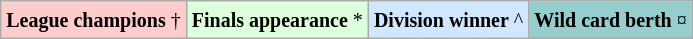<table class="wikitable">
<tr>
<td bgcolor="#FFCCCC"><small><strong>League champions</strong> †</small></td>
<td bgcolor="#DDFFDD"><small><strong>Finals appearance</strong> *</small></td>
<td bgcolor="#D0E7FF"><small><strong>Division winner</strong> ^</small></td>
<td bgcolor="#96CDCD"><small><strong>Wild card berth</strong> ¤</small></td>
</tr>
</table>
